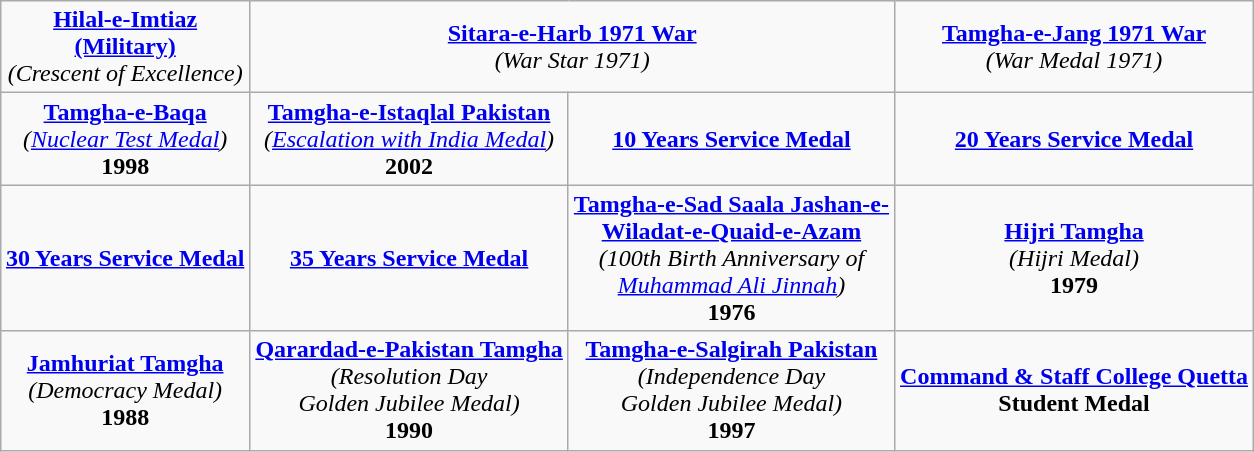<table class="wikitable" style="margin:1em auto; text-align:center;">
<tr>
<td><strong><a href='#'>Hilal-e-Imtiaz</a></strong><br><strong><a href='#'>(Military)</a></strong><br><em>(Crescent of Excellence)</em></td>
<td colspan="2"><strong><a href='#'>Sitara-e-Harb 1971 War</a></strong><br><em>(War Star 1971)</em></td>
<td><strong><a href='#'>Tamgha-e-Jang 1971 War</a></strong><br><em>(War Medal 1971)</em></td>
</tr>
<tr>
<td><strong><a href='#'>Tamgha-e-Baqa</a></strong><br><em>(<a href='#'>Nuclear Test Medal</a>)</em><br><strong>1998</strong></td>
<td><strong><a href='#'>Tamgha-e-Istaqlal Pakistan</a></strong><br><em>(<a href='#'>Escalation with India Medal</a>)</em><br><strong>2002</strong></td>
<td><strong><a href='#'>10 Years Service Medal</a></strong></td>
<td><strong><a href='#'>20 Years Service Medal</a></strong></td>
</tr>
<tr>
<td><strong><a href='#'>30 Years Service Medal</a></strong></td>
<td><strong><a href='#'>35 Years Service Medal</a></strong></td>
<td><strong><a href='#'>Tamgha-e-Sad Saala Jashan-e-</a></strong><br><strong><a href='#'>Wiladat-e-Quaid-e-Azam</a></strong><br><em>(100th Birth Anniversary of</em><br><em><a href='#'>Muhammad Ali Jinnah</a>)</em><br><strong>1976</strong></td>
<td><strong><a href='#'>Hijri Tamgha</a></strong><br><em>(Hijri Medal)</em><br><strong>1979</strong></td>
</tr>
<tr>
<td><strong><a href='#'>Jamhuriat Tamgha</a></strong><br><em>(Democracy Medal)</em><br><strong>1988</strong></td>
<td><strong><a href='#'>Qarardad-e-Pakistan Tamgha</a></strong><br><em>(Resolution Day</em><br><em>Golden Jubilee Medal)</em><br><strong>1990</strong></td>
<td><strong><a href='#'>Tamgha-e-Salgirah Pakistan</a></strong><br><em>(Independence Day</em><br><em>Golden Jubilee Medal)</em><br><strong>1997</strong></td>
<td><strong><a href='#'>Command & Staff College Quetta</a></strong><br><strong>Student Medal</strong></td>
</tr>
</table>
